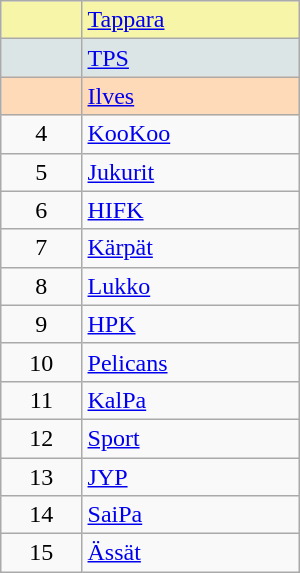<table class="wikitable" style="width:200px;">
<tr style="background:#F7F6A8;">
<td align=center></td>
<td><a href='#'>Tappara</a></td>
</tr>
<tr style="background:#DCE5E5;">
<td align=center></td>
<td><a href='#'>TPS</a></td>
</tr>
<tr style="background:#FFDAB9;">
<td align=center></td>
<td><a href='#'>Ilves</a></td>
</tr>
<tr>
<td align=center>4</td>
<td><a href='#'>KooKoo</a></td>
</tr>
<tr>
<td align=center>5</td>
<td><a href='#'>Jukurit</a></td>
</tr>
<tr>
<td align=center>6</td>
<td><a href='#'>HIFK</a></td>
</tr>
<tr>
<td align=center>7</td>
<td><a href='#'>Kärpät</a></td>
</tr>
<tr>
<td align=center>8</td>
<td><a href='#'>Lukko</a></td>
</tr>
<tr>
<td align=center>9</td>
<td><a href='#'>HPK</a></td>
</tr>
<tr>
<td align=center>10</td>
<td><a href='#'>Pelicans</a></td>
</tr>
<tr>
<td align=center>11</td>
<td><a href='#'>KalPa</a></td>
</tr>
<tr>
<td align=center>12</td>
<td><a href='#'>Sport</a></td>
</tr>
<tr>
<td align=center>13</td>
<td><a href='#'>JYP</a></td>
</tr>
<tr>
<td align=center>14</td>
<td><a href='#'>SaiPa</a></td>
</tr>
<tr>
<td align=center>15</td>
<td><a href='#'>Ässät</a></td>
</tr>
</table>
